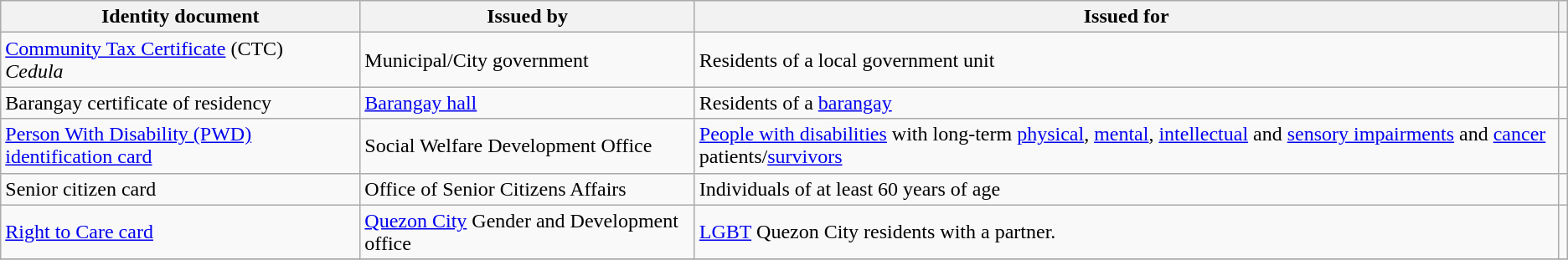<table class="wikitable sortable">
<tr>
<th>Identity document</th>
<th>Issued by</th>
<th>Issued for</th>
<th></th>
</tr>
<tr>
<td><a href='#'>Community Tax Certificate</a> (CTC)<br><em>Cedula</em></td>
<td>Municipal/City government</td>
<td>Residents of a local government unit</td>
<td></td>
</tr>
<tr>
<td>Barangay certificate of residency</td>
<td><a href='#'>Barangay hall</a></td>
<td>Residents of a <a href='#'>barangay</a></td>
<td></td>
</tr>
<tr>
<td><a href='#'>Person With Disability (PWD) identification card</a></td>
<td>Social Welfare Development Office</td>
<td><a href='#'>People with disabilities</a> with long-term <a href='#'>physical</a>, <a href='#'>mental</a>, <a href='#'>intellectual</a> and <a href='#'>sensory impairments</a> and <a href='#'>cancer</a> patients/<a href='#'>survivors</a></td>
<td></td>
</tr>
<tr>
<td>Senior citizen card</td>
<td>Office of Senior Citizens Affairs</td>
<td>Individuals of at least 60 years of age</td>
<td></td>
</tr>
<tr>
<td><a href='#'>Right to Care card</a></td>
<td><a href='#'>Quezon City</a> Gender and Development office</td>
<td><a href='#'>LGBT</a> Quezon City residents with a partner.</td>
<td></td>
</tr>
<tr>
</tr>
</table>
